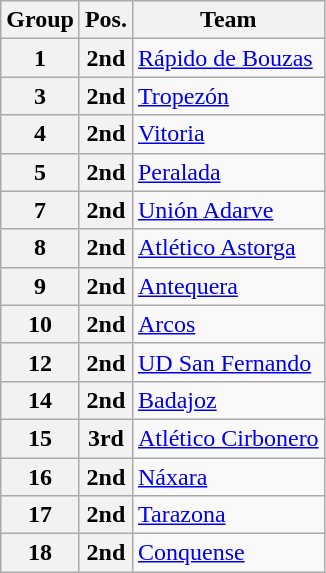<table class="wikitable">
<tr>
<th>Group</th>
<th>Pos.</th>
<th>Team</th>
</tr>
<tr>
<th>1</th>
<th>2nd</th>
<td><a href='#'>Rápido de Bouzas</a></td>
</tr>
<tr>
<th>3</th>
<th>2nd</th>
<td><a href='#'>Tropezón</a></td>
</tr>
<tr>
<th>4</th>
<th>2nd</th>
<td><a href='#'>Vitoria</a></td>
</tr>
<tr>
<th>5</th>
<th>2nd</th>
<td><a href='#'>Peralada</a></td>
</tr>
<tr>
<th>7</th>
<th>2nd</th>
<td><a href='#'>Unión Adarve</a></td>
</tr>
<tr>
<th>8</th>
<th>2nd</th>
<td><a href='#'>Atlético Astorga</a></td>
</tr>
<tr>
<th>9</th>
<th>2nd</th>
<td><a href='#'>Antequera</a></td>
</tr>
<tr>
<th>10</th>
<th>2nd</th>
<td><a href='#'>Arcos</a></td>
</tr>
<tr>
<th>12</th>
<th>2nd</th>
<td><a href='#'>UD San Fernando</a></td>
</tr>
<tr>
<th>14</th>
<th>2nd</th>
<td><a href='#'>Badajoz</a></td>
</tr>
<tr>
<th>15</th>
<th>3rd</th>
<td><a href='#'>Atlético Cirbonero</a></td>
</tr>
<tr>
<th>16</th>
<th>2nd</th>
<td><a href='#'>Náxara</a></td>
</tr>
<tr>
<th>17</th>
<th>2nd</th>
<td><a href='#'>Tarazona</a></td>
</tr>
<tr>
<th>18</th>
<th>2nd</th>
<td><a href='#'>Conquense</a></td>
</tr>
</table>
